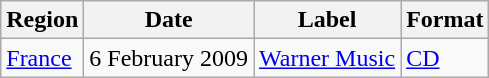<table class="wikitable">
<tr>
<th>Region</th>
<th>Date</th>
<th>Label</th>
<th>Format</th>
</tr>
<tr>
<td><a href='#'>France</a></td>
<td>6 February 2009</td>
<td><a href='#'>Warner Music</a></td>
<td><a href='#'>CD</a></td>
</tr>
</table>
